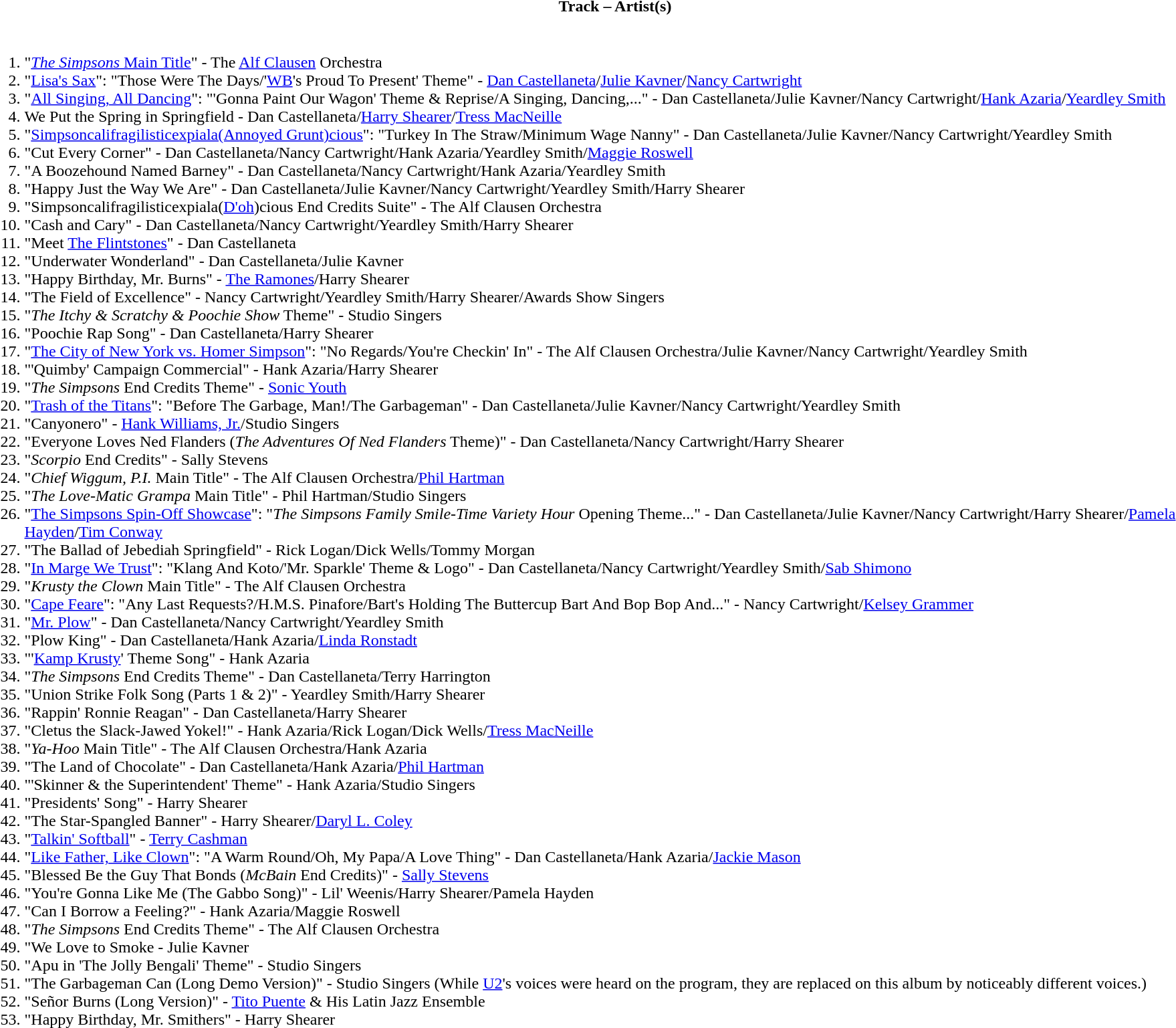<table class="toccolours" style="min-width:50em">
<tr>
<th>Track – Artist(s)</th>
</tr>
<tr>
<td><br><ol><li>"<a href='#'><em>The Simpsons</em> Main Title</a>" - The <a href='#'>Alf Clausen</a> Orchestra</li><li>"<a href='#'>Lisa's Sax</a>": "Those Were The Days/'<a href='#'>WB</a>'s Proud To Present' Theme" - <a href='#'>Dan Castellaneta</a>/<a href='#'>Julie Kavner</a>/<a href='#'>Nancy Cartwright</a></li><li>"<a href='#'>All Singing, All Dancing</a>": "'Gonna Paint Our Wagon' Theme & Reprise/A Singing, Dancing,..." - Dan Castellaneta/Julie Kavner/Nancy Cartwright/<a href='#'>Hank Azaria</a>/<a href='#'>Yeardley Smith</a></li><li>We Put the Spring in Springfield - Dan Castellaneta/<a href='#'>Harry Shearer</a>/<a href='#'>Tress MacNeille</a></li><li>"<a href='#'>Simpsoncalifragilisticexpiala(Annoyed Grunt)cious</a>": "Turkey In The Straw/Minimum Wage Nanny" - Dan Castellaneta/Julie Kavner/Nancy Cartwright/Yeardley Smith</li><li>"Cut Every Corner" - Dan Castellaneta/Nancy Cartwright/Hank Azaria/Yeardley Smith/<a href='#'>Maggie Roswell</a></li><li>"A Boozehound Named Barney" - Dan Castellaneta/Nancy Cartwright/Hank Azaria/Yeardley Smith</li><li>"Happy Just the Way We Are" - Dan Castellaneta/Julie Kavner/Nancy Cartwright/Yeardley Smith/Harry Shearer</li><li>"Simpsoncalifragilisticexpiala(<a href='#'>D'oh</a>)cious End Credits Suite" - The Alf Clausen Orchestra</li><li>"Cash and Cary" - Dan Castellaneta/Nancy Cartwright/Yeardley Smith/Harry Shearer</li><li>"Meet <a href='#'>The Flintstones</a>" - Dan Castellaneta</li><li>"Underwater Wonderland" - Dan Castellaneta/Julie Kavner</li><li>"Happy Birthday, Mr. Burns" - <a href='#'>The Ramones</a>/Harry Shearer</li><li>"The Field of Excellence" - Nancy Cartwright/Yeardley Smith/Harry Shearer/Awards Show Singers</li><li>"<em>The Itchy & Scratchy & Poochie Show</em> Theme" - Studio Singers</li><li>"Poochie Rap Song" - Dan Castellaneta/Harry Shearer</li><li>"<a href='#'>The City of New York vs. Homer Simpson</a>": "No Regards/You're Checkin' In" - The Alf Clausen Orchestra/Julie Kavner/Nancy Cartwright/Yeardley Smith</li><li>"'Quimby' Campaign Commercial" - Hank Azaria/Harry Shearer</li><li>"<em>The Simpsons</em> End Credits Theme" - <a href='#'>Sonic Youth</a></li><li>"<a href='#'>Trash of the Titans</a>": "Before The Garbage, Man!/The Garbageman" - Dan Castellaneta/Julie Kavner/Nancy Cartwright/Yeardley Smith</li><li>"Canyonero" - <a href='#'>Hank Williams, Jr.</a>/Studio Singers</li><li>"Everyone Loves Ned Flanders (<em>The Adventures Of Ned Flanders</em> Theme)" - Dan Castellaneta/Nancy Cartwright/Harry Shearer</li><li>"<em>Scorpio</em> End Credits" - Sally Stevens</li><li>"<em>Chief Wiggum, P.I.</em> Main Title" - The Alf Clausen Orchestra/<a href='#'>Phil Hartman</a></li><li>"<em>The Love-Matic Grampa</em> Main Title" - Phil Hartman/Studio Singers</li><li>"<a href='#'>The Simpsons Spin-Off Showcase</a>": "<em>The Simpsons Family Smile-Time Variety Hour</em> Opening Theme..." - Dan Castellaneta/Julie Kavner/Nancy Cartwright/Harry Shearer/<a href='#'>Pamela Hayden</a>/<a href='#'>Tim Conway</a></li><li>"The Ballad of Jebediah Springfield" - Rick Logan/Dick Wells/Tommy Morgan</li><li>"<a href='#'>In Marge We Trust</a>": "Klang And Koto/'Mr. Sparkle' Theme & Logo" - Dan Castellaneta/Nancy Cartwright/Yeardley Smith/<a href='#'>Sab Shimono</a></li><li>"<em>Krusty the Clown</em> Main Title" - The Alf Clausen Orchestra</li><li>"<a href='#'>Cape Feare</a>": "Any Last Requests?/H.M.S. Pinafore/Bart's Holding The Buttercup Bart And Bop Bop And..." - Nancy Cartwright/<a href='#'>Kelsey Grammer</a></li><li>"<a href='#'>Mr. Plow</a>" - Dan Castellaneta/Nancy Cartwright/Yeardley Smith</li><li>"Plow King" - Dan Castellaneta/Hank Azaria/<a href='#'>Linda Ronstadt</a></li><li>"'<a href='#'>Kamp Krusty</a>' Theme Song" - Hank Azaria</li><li>"<em>The Simpsons</em> End Credits Theme" - Dan Castellaneta/Terry Harrington</li><li>"Union Strike Folk Song (Parts 1 & 2)" - Yeardley Smith/Harry Shearer</li><li>"Rappin' Ronnie Reagan" - Dan Castellaneta/Harry Shearer</li><li>"Cletus the Slack-Jawed Yokel!" - Hank Azaria/Rick Logan/Dick Wells/<a href='#'>Tress MacNeille</a></li><li>"<em>Ya-Hoo</em> Main Title" - The Alf Clausen Orchestra/Hank Azaria</li><li>"The Land of Chocolate" - Dan Castellaneta/Hank Azaria/<a href='#'>Phil Hartman</a></li><li>"'Skinner & the Superintendent' Theme" - Hank Azaria/Studio Singers</li><li>"Presidents' Song" - Harry Shearer</li><li>"The Star-Spangled Banner" - Harry Shearer/<a href='#'>Daryl L. Coley</a></li><li>"<a href='#'>Talkin' Softball</a>" - <a href='#'>Terry Cashman</a></li><li>"<a href='#'>Like Father, Like Clown</a>": "A Warm Round/Oh, My Papa/A Love Thing" - Dan Castellaneta/Hank Azaria/<a href='#'>Jackie Mason</a></li><li>"Blessed Be the Guy That Bonds (<em>McBain</em> End Credits)" - <a href='#'>Sally Stevens</a></li><li>"You're Gonna Like Me (The Gabbo Song)" - Lil' Weenis/Harry Shearer/Pamela Hayden</li><li>"Can I Borrow a Feeling?" - Hank Azaria/Maggie Roswell</li><li>"<em>The Simpsons</em> End Credits Theme" - The Alf Clausen Orchestra</li><li>"We Love to Smoke - Julie Kavner</li><li>"Apu in 'The Jolly Bengali' Theme" - Studio Singers</li><li>"The Garbageman Can (Long Demo Version)" - Studio Singers (While <a href='#'>U2</a>'s voices were heard on the program, they are replaced on this album by noticeably different voices.)</li><li>"Señor Burns (Long Version)" - <a href='#'>Tito Puente</a> & His Latin Jazz Ensemble</li><li>"Happy Birthday, Mr. Smithers" - Harry Shearer</li></ol></td>
</tr>
</table>
